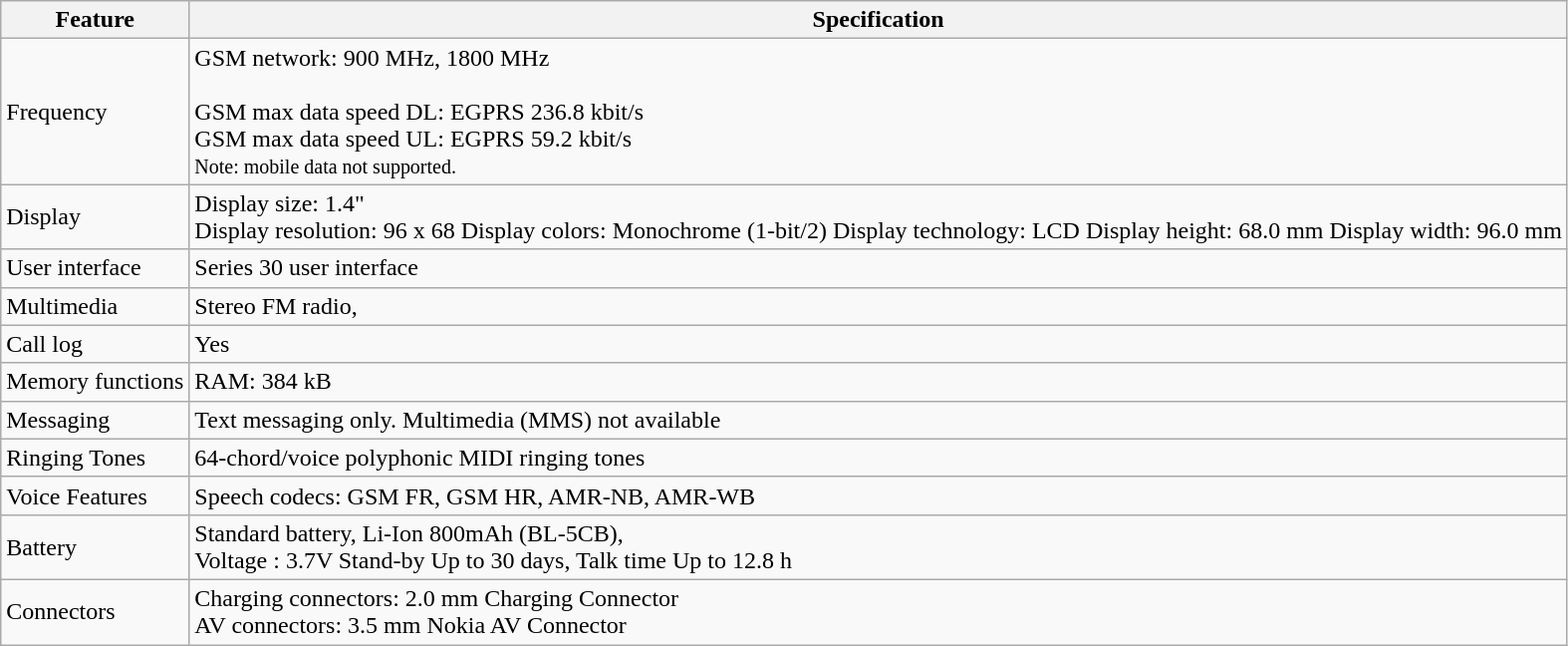<table class="wikitable">
<tr>
<th>Feature</th>
<th>Specification</th>
</tr>
<tr>
<td>Frequency</td>
<td>GSM network: 900 MHz, 1800 MHz<br><br>GSM max data speed DL: EGPRS 236.8 kbit/s<br>
GSM max data speed UL: EGPRS 59.2 kbit/s<br>
<small>Note: mobile data not supported.</small></td>
</tr>
<tr>
<td>Display</td>
<td>Display size: 1.4"<br>Display resolution: 96 x 68 
Display colors: Monochrome (1-bit/2) 
Display technology: LCD 
Display height: 68.0 mm
Display width: 96.0 mm</td>
</tr>
<tr>
<td>User interface</td>
<td>Series 30 user interface</td>
</tr>
<tr>
<td>Multimedia</td>
<td>Stereo FM radio,</td>
</tr>
<tr>
<td>Call log</td>
<td>Yes</td>
</tr>
<tr>
<td>Memory functions</td>
<td>RAM: 384 kB</td>
</tr>
<tr>
<td>Messaging</td>
<td>Text messaging only. Multimedia (MMS) not available</td>
</tr>
<tr>
<td>Ringing Tones</td>
<td>64-chord/voice polyphonic MIDI ringing tones</td>
</tr>
<tr>
<td>Voice Features</td>
<td>Speech codecs: GSM FR, GSM HR, AMR-NB, AMR-WB</td>
</tr>
<tr>
<td>Battery</td>
<td>Standard battery, Li-Ion 800mAh (BL-5CB),<br>Voltage : 3.7V
Stand-by Up to 30 days,
Talk time Up to 12.8 h</td>
</tr>
<tr>
<td>Connectors</td>
<td>Charging connectors: 2.0 mm Charging Connector<br>AV connectors: 3.5 mm Nokia AV Connector</td>
</tr>
</table>
